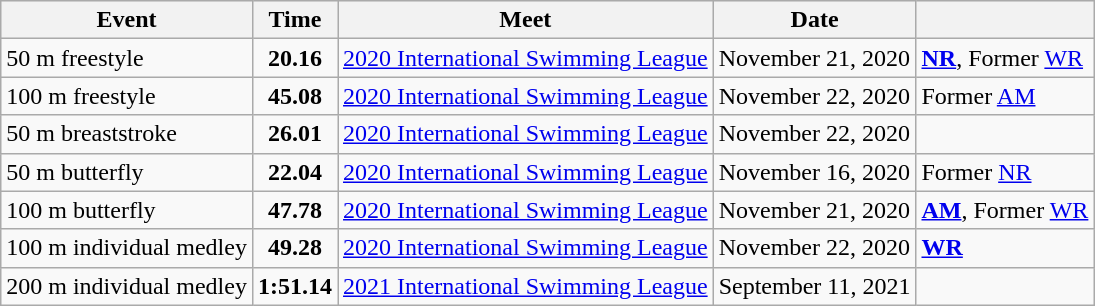<table class="wikitable">
<tr bgcolor="#eeeeee">
<th>Event</th>
<th>Time</th>
<th>Meet</th>
<th>Date</th>
<th></th>
</tr>
<tr>
<td>50 m freestyle</td>
<td style="text-align:center;"><strong>20.16</strong></td>
<td><a href='#'>2020 International Swimming League</a></td>
<td>November 21, 2020</td>
<td><strong><a href='#'>NR</a></strong>, Former <a href='#'>WR</a></td>
</tr>
<tr>
<td>100 m freestyle</td>
<td style="text-align:center;"><strong>45.08</strong></td>
<td><a href='#'>2020 International Swimming League</a></td>
<td>November 22, 2020</td>
<td>Former <a href='#'>AM</a></td>
</tr>
<tr>
<td>50 m breaststroke</td>
<td style="text-align:center;"><strong>26.01</strong></td>
<td><a href='#'>2020 International Swimming League</a></td>
<td>November 22, 2020</td>
<td></td>
</tr>
<tr>
<td>50 m butterfly</td>
<td style="text-align:center;"><strong>22.04</strong></td>
<td><a href='#'>2020 International Swimming League</a></td>
<td>November 16, 2020</td>
<td>Former <a href='#'>NR</a></td>
</tr>
<tr>
<td>100 m butterfly</td>
<td style="text-align:center;"><strong>47.78</strong></td>
<td><a href='#'>2020 International Swimming League</a></td>
<td>November 21, 2020</td>
<td><strong><a href='#'>AM</a></strong>, Former <a href='#'>WR</a></td>
</tr>
<tr>
<td>100 m individual medley</td>
<td style="text-align:center;"><strong>49.28</strong></td>
<td><a href='#'>2020 International Swimming League</a></td>
<td>November 22, 2020</td>
<td><strong><a href='#'>WR</a></strong></td>
</tr>
<tr>
<td>200 m individual medley</td>
<td style="text-align:center;"><strong>1:51.14</strong></td>
<td><a href='#'>2021 International Swimming League</a></td>
<td>September 11, 2021</td>
<td></td>
</tr>
</table>
